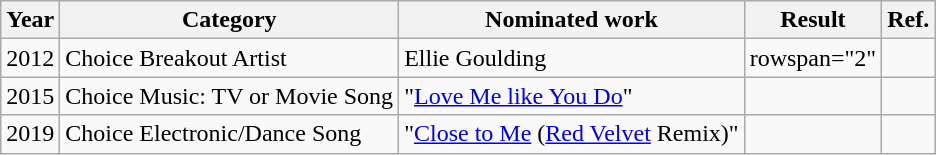<table class="wikitable">
<tr>
<th>Year</th>
<th>Category</th>
<th>Nominated work</th>
<th>Result</th>
<th>Ref.</th>
</tr>
<tr>
<td>2012</td>
<td>Choice Breakout Artist</td>
<td>Ellie Goulding</td>
<td>rowspan="2" </td>
<td></td>
</tr>
<tr>
<td>2015</td>
<td>Choice Music: TV or Movie Song</td>
<td>"<a href='#'>Love Me like You Do</a>"</td>
<td></td>
</tr>
<tr>
<td>2019</td>
<td>Choice Electronic/Dance Song</td>
<td>"<a href='#'>Close to Me</a> (<a href='#'>Red Velvet</a> Remix)"</td>
<td></td>
<td></td>
</tr>
</table>
